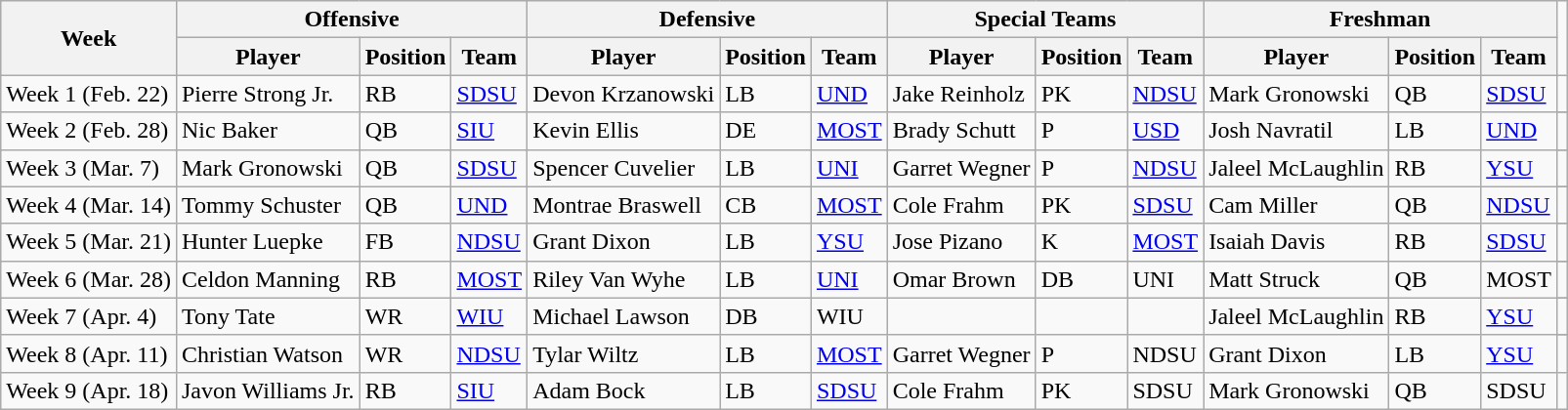<table class="wikitable">
<tr>
<th rowspan="2">Week</th>
<th colspan="3">Offensive</th>
<th colspan="3">Defensive</th>
<th colspan="3">Special Teams</th>
<th colspan="3">Freshman</th>
</tr>
<tr>
<th>Player</th>
<th>Position</th>
<th>Team</th>
<th>Player</th>
<th>Position</th>
<th>Team</th>
<th>Player</th>
<th>Position</th>
<th>Team</th>
<th>Player</th>
<th>Position</th>
<th>Team</th>
</tr>
<tr>
<td rowspan="2">Week 1 (Feb. 22) </td>
<td rowspan="2">Pierre Strong Jr.</td>
<td rowspan="2">RB</td>
<td rowspan="2"><a href='#'>SDSU</a></td>
<td rowspan="2">Devon Krzanowski</td>
<td rowspan="2">LB</td>
<td rowspan="2"><a href='#'>UND</a></td>
<td rowspan="2">Jake Reinholz</td>
<td rowspan="2">PK</td>
<td rowspan="2"><a href='#'>NDSU</a></td>
<td rowspan="2">Mark Gronowski</td>
<td rowspan="2">QB</td>
<td rowspan="2"><a href='#'>SDSU</a></td>
</tr>
<tr>
<td colspan="13"></td>
</tr>
<tr>
<td rowspan="2">Week 2 (Feb. 28) </td>
<td rowspan="2">Nic Baker</td>
<td rowspan="2">QB</td>
<td rowspan="2"><a href='#'>SIU</a></td>
<td rowspan="2">Kevin Ellis</td>
<td rowspan="2">DE</td>
<td rowspan="2"><a href='#'>MOST</a></td>
<td rowspan="2">Brady Schutt</td>
<td rowspan="2">P</td>
<td rowspan="2"><a href='#'>USD</a></td>
<td rowspan="2">Josh Navratil</td>
<td rowspan="2">LB</td>
<td rowspan="2"><a href='#'>UND</a></td>
</tr>
<tr>
<td colspan="13"></td>
</tr>
<tr>
<td rowspan="2">Week 3 (Mar. 7) </td>
<td rowspan="2">Mark Gronowski</td>
<td rowspan="2">QB</td>
<td rowspan="2"><a href='#'>SDSU</a></td>
<td rowspan="2">Spencer Cuvelier</td>
<td rowspan="2">LB</td>
<td rowspan="2"><a href='#'>UNI</a></td>
<td rowspan="2">Garret Wegner</td>
<td rowspan="2">P</td>
<td rowspan="2"><a href='#'>NDSU</a></td>
<td rowspan="2">Jaleel McLaughlin</td>
<td rowspan="2">RB</td>
<td rowspan="2"><a href='#'>YSU</a></td>
</tr>
<tr>
<td colspan="13"></td>
</tr>
<tr>
<td rowspan="2">Week 4 (Mar. 14) </td>
<td rowspan="2">Tommy Schuster</td>
<td rowspan="2">QB</td>
<td rowspan="2"><a href='#'>UND</a></td>
<td rowspan="2">Montrae Braswell</td>
<td rowspan="2">CB</td>
<td rowspan="2"><a href='#'>MOST</a></td>
<td rowspan="2">Cole Frahm</td>
<td rowspan="2">PK</td>
<td rowspan="2"><a href='#'>SDSU</a></td>
<td rowspan="2">Cam Miller</td>
<td rowspan="2">QB</td>
<td rowspan="2"><a href='#'>NDSU</a></td>
</tr>
<tr>
<td colspan="13"></td>
</tr>
<tr>
<td rowspan="2">Week 5 (Mar. 21) </td>
<td rowspan="2">Hunter Luepke</td>
<td rowspan="2">FB</td>
<td rowspan="2"><a href='#'>NDSU</a></td>
<td rowspan="2">Grant Dixon</td>
<td rowspan="2">LB</td>
<td rowspan="2"><a href='#'>YSU</a></td>
<td rowspan="2">Jose Pizano</td>
<td rowspan="2">K</td>
<td rowspan="2"><a href='#'>MOST</a></td>
<td rowspan="2">Isaiah Davis</td>
<td rowspan="2">RB</td>
<td rowspan="2"><a href='#'>SDSU</a></td>
</tr>
<tr>
<td colspan="13"></td>
</tr>
<tr>
<td rowspan="2">Week 6 (Mar. 28) </td>
<td rowspan="2">Celdon Manning</td>
<td rowspan="2">RB</td>
<td rowspan="2"><a href='#'>MOST</a></td>
<td rowspan="2">Riley Van Wyhe</td>
<td rowspan="2">LB</td>
<td rowspan="2"><a href='#'>UNI</a></td>
<td rowspan="2">Omar Brown</td>
<td rowspan="2">DB</td>
<td rowspan="2">UNI</td>
<td rowspan="2">Matt Struck</td>
<td rowspan="2">QB</td>
<td rowspan="2">MOST</td>
</tr>
<tr>
<td colspan="13"></td>
</tr>
<tr>
<td rowspan="2">Week 7 (Apr. 4) </td>
<td rowspan="2">Tony Tate</td>
<td rowspan="2">WR</td>
<td rowspan="2"><a href='#'>WIU</a></td>
<td rowspan="2">Michael Lawson</td>
<td rowspan="2">DB</td>
<td rowspan="2">WIU</td>
<td rowspan="2"></td>
<td rowspan="2"></td>
<td rowspan="2"></td>
<td rowspan="2">Jaleel McLaughlin</td>
<td rowspan="2">RB</td>
<td rowspan="2"><a href='#'>YSU</a></td>
</tr>
<tr>
<td colspan="13"></td>
</tr>
<tr>
<td rowspan="2">Week 8 (Apr. 11) </td>
<td rowspan="2">Christian Watson</td>
<td rowspan="2">WR</td>
<td rowspan="2"><a href='#'>NDSU</a></td>
<td rowspan="2">Tylar Wiltz</td>
<td rowspan="2">LB</td>
<td rowspan="2"><a href='#'>MOST</a></td>
<td rowspan="2">Garret Wegner</td>
<td rowspan="2">P</td>
<td rowspan="2">NDSU</td>
<td rowspan="2">Grant Dixon</td>
<td rowspan="2">LB</td>
<td rowspan="2"><a href='#'>YSU</a></td>
</tr>
<tr>
<td colspan="13"></td>
</tr>
<tr>
<td rowspan="2">Week 9 (Apr. 18) </td>
<td rowspan="2">Javon Williams Jr.</td>
<td rowspan="2">RB</td>
<td rowspan="2"><a href='#'>SIU</a></td>
<td rowspan="2">Adam Bock</td>
<td rowspan="2">LB</td>
<td rowspan="2"><a href='#'>SDSU</a></td>
<td rowspan="2">Cole Frahm</td>
<td rowspan="2">PK</td>
<td rowspan="2">SDSU</td>
<td rowspan="2">Mark Gronowski</td>
<td rowspan="2">QB</td>
<td rowspan="2">SDSU</td>
</tr>
</table>
